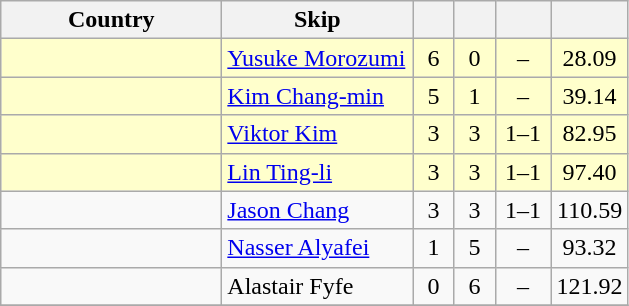<table class="wikitable" style="text-align: center;">
<tr>
<th width=140>Country</th>
<th width=120>Skip</th>
<th width=20></th>
<th width=20></th>
<th width=30></th>
<th width=20></th>
</tr>
<tr bgcolor=#ffffcc>
<td style="text-align:left;"></td>
<td style="text-align:left;"><a href='#'>Yusuke Morozumi</a></td>
<td>6</td>
<td>0</td>
<td>–</td>
<td>28.09</td>
</tr>
<tr bgcolor=#ffffcc>
<td style="text-align:left;"></td>
<td style="text-align:left;"><a href='#'>Kim Chang-min</a></td>
<td>5</td>
<td>1</td>
<td>–</td>
<td>39.14</td>
</tr>
<tr bgcolor=#ffffcc>
<td style="text-align:left;"></td>
<td style="text-align:left;"><a href='#'>Viktor Kim</a></td>
<td>3</td>
<td>3</td>
<td>1–1</td>
<td>82.95</td>
</tr>
<tr bgcolor=#ffffcc>
<td style="text-align:left;"></td>
<td style="text-align:left;"><a href='#'>Lin Ting-li</a></td>
<td>3</td>
<td>3</td>
<td>1–1</td>
<td>97.40</td>
</tr>
<tr>
<td style="text-align:left;"></td>
<td style="text-align:left;"><a href='#'>Jason Chang</a></td>
<td>3</td>
<td>3</td>
<td>1–1</td>
<td>110.59</td>
</tr>
<tr>
<td style="text-align:left;"></td>
<td style="text-align:left;"><a href='#'>Nasser Alyafei</a></td>
<td>1</td>
<td>5</td>
<td>–</td>
<td>93.32</td>
</tr>
<tr>
<td style="text-align:left;"></td>
<td style="text-align:left;">Alastair Fyfe</td>
<td>0</td>
<td>6</td>
<td>–</td>
<td>121.92</td>
</tr>
<tr>
</tr>
</table>
